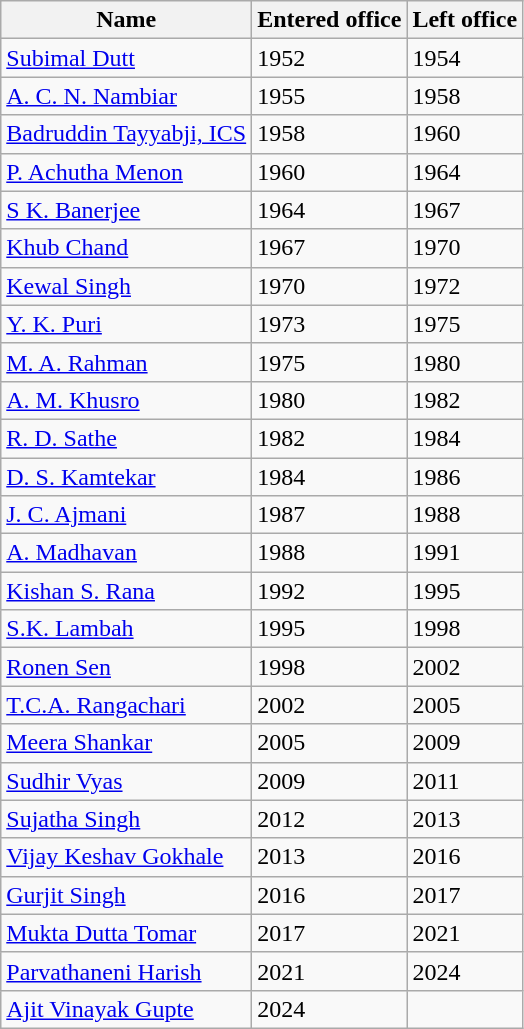<table class="wikitable">
<tr>
<th>Name</th>
<th>Entered office</th>
<th>Left office</th>
</tr>
<tr>
<td><a href='#'>Subimal Dutt</a></td>
<td>1952</td>
<td>1954</td>
</tr>
<tr>
<td><a href='#'>A. C. N. Nambiar</a></td>
<td>1955</td>
<td>1958</td>
</tr>
<tr>
<td><a href='#'>Badruddin Tayyabji, ICS</a></td>
<td>1958</td>
<td>1960</td>
</tr>
<tr>
<td><a href='#'>P. Achutha Menon</a></td>
<td>1960</td>
<td>1964</td>
</tr>
<tr>
<td><a href='#'>S K. Banerjee</a></td>
<td>1964</td>
<td>1967</td>
</tr>
<tr>
<td><a href='#'>Khub Chand</a></td>
<td>1967</td>
<td>1970</td>
</tr>
<tr>
<td><a href='#'>Kewal Singh</a></td>
<td>1970</td>
<td>1972</td>
</tr>
<tr>
<td><a href='#'>Y. K. Puri</a></td>
<td>1973</td>
<td>1975</td>
</tr>
<tr>
<td><a href='#'>M. A. Rahman</a></td>
<td>1975</td>
<td>1980</td>
</tr>
<tr>
<td><a href='#'>A. M. Khusro</a></td>
<td>1980</td>
<td>1982</td>
</tr>
<tr>
<td><a href='#'>R. D. Sathe</a></td>
<td>1982</td>
<td>1984</td>
</tr>
<tr>
<td><a href='#'>D. S. Kamtekar</a></td>
<td>1984</td>
<td>1986</td>
</tr>
<tr>
<td><a href='#'>J. C. Ajmani</a></td>
<td>1987</td>
<td>1988</td>
</tr>
<tr>
<td><a href='#'>A. Madhavan</a></td>
<td>1988</td>
<td>1991</td>
</tr>
<tr>
<td><a href='#'>Kishan S. Rana</a></td>
<td>1992</td>
<td>1995</td>
</tr>
<tr>
<td><a href='#'>S.K. Lambah</a></td>
<td>1995</td>
<td>1998</td>
</tr>
<tr>
<td><a href='#'>Ronen Sen</a></td>
<td>1998</td>
<td>2002</td>
</tr>
<tr>
<td><a href='#'>T.C.A. Rangachari</a></td>
<td>2002</td>
<td>2005</td>
</tr>
<tr>
<td><a href='#'>Meera Shankar</a></td>
<td>2005</td>
<td>2009</td>
</tr>
<tr>
<td><a href='#'>Sudhir Vyas</a></td>
<td>2009</td>
<td>2011</td>
</tr>
<tr>
<td><a href='#'>Sujatha Singh</a></td>
<td>2012</td>
<td>2013</td>
</tr>
<tr>
<td><a href='#'>Vijay Keshav Gokhale</a></td>
<td>2013</td>
<td>2016</td>
</tr>
<tr>
<td><a href='#'>Gurjit Singh</a></td>
<td>2016</td>
<td>2017</td>
</tr>
<tr>
<td><a href='#'>Mukta Dutta Tomar</a></td>
<td>2017</td>
<td>2021</td>
</tr>
<tr>
<td><a href='#'>Parvathaneni Harish</a></td>
<td>2021</td>
<td>2024</td>
</tr>
<tr>
<td><a href='#'>Ajit Vinayak Gupte</a></td>
<td>2024</td>
<td></td>
</tr>
</table>
